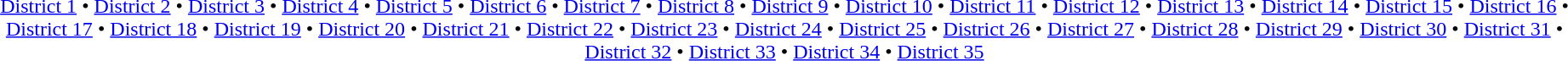<table id=toc class=toc summary=Contents>
<tr>
<td align=center><br><a href='#'>District 1</a> • <a href='#'>District 2</a> • <a href='#'>District 3</a> • <a href='#'>District 4</a> • <a href='#'>District 5</a> • <a href='#'>District 6</a> • <a href='#'>District 7</a> • <a href='#'>District 8</a> • <a href='#'>District 9</a> • <a href='#'>District 10</a> • <a href='#'>District 11</a> •
<a href='#'>District 12</a> • <a href='#'>District 13</a> • <a href='#'>District 14</a> •
<a href='#'>District 15</a> • <a href='#'>District 16</a> • <a href='#'>District 17</a> •
<a href='#'>District 18</a> • <a href='#'>District 19</a> • <a href='#'>District 20</a> • <a href='#'>District 21</a> • <a href='#'>District 22</a> • <a href='#'>District 23</a> • <a href='#'>District 24</a> • <a href='#'>District 25</a> • <a href='#'>District 26</a> • <a href='#'>District 27</a> • <a href='#'>District 28</a> • <a href='#'>District 29</a> • <a href='#'>District 30</a> • <a href='#'>District 31</a> • <a href='#'>District 32</a> • <a href='#'>District 33</a> • <a href='#'>District 34</a> • <a href='#'>District 35</a></td>
</tr>
</table>
